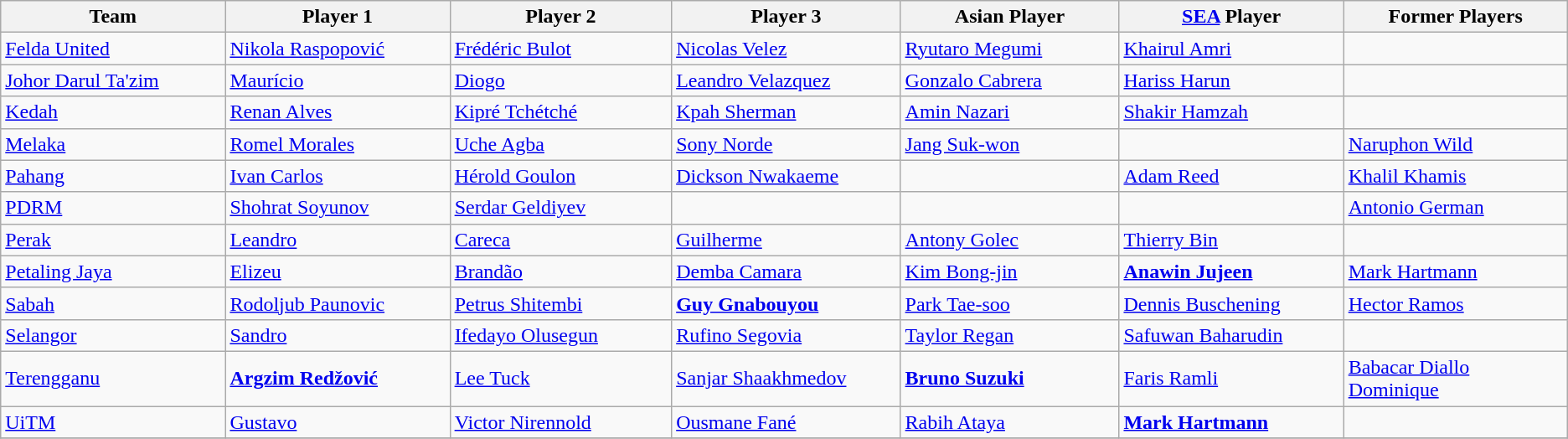<table class="wikitable sortable">
<tr>
<th style="width:200px;">Team</th>
<th style="width:200px;">Player 1</th>
<th style="width:200px;">Player 2</th>
<th style="width:200px;">Player 3</th>
<th style="width:200px;">Asian Player</th>
<th style="width:200px;"><a href='#'>SEA</a> Player</th>
<th style="width:200px;">Former Players </th>
</tr>
<tr>
<td><a href='#'>Felda United</a></td>
<td> <a href='#'>Nikola Raspopović</a></td>
<td> <a href='#'>Frédéric Bulot</a></td>
<td> <a href='#'>Nicolas Velez</a></td>
<td> <a href='#'>Ryutaro Megumi</a></td>
<td> <a href='#'>Khairul Amri</a></td>
<td></td>
</tr>
<tr>
<td><a href='#'>Johor Darul Ta'zim</a></td>
<td> <a href='#'>Maurício</a></td>
<td> <a href='#'>Diogo</a></td>
<td> <a href='#'>Leandro Velazquez</a></td>
<td> <a href='#'>Gonzalo Cabrera</a></td>
<td> <a href='#'>Hariss Harun</a></td>
<td></td>
</tr>
<tr>
<td><a href='#'>Kedah</a></td>
<td> <a href='#'>Renan Alves</a></td>
<td> <a href='#'>Kipré Tchétché</a></td>
<td> <a href='#'>Kpah Sherman</a></td>
<td> <a href='#'>Amin Nazari</a></td>
<td> <a href='#'>Shakir Hamzah</a></td>
<td></td>
</tr>
<tr>
<td><a href='#'>Melaka</a></td>
<td> <a href='#'>Romel Morales</a></td>
<td> <a href='#'>Uche Agba</a></td>
<td> <a href='#'>Sony Norde</a></td>
<td> <a href='#'>Jang Suk-won</a></td>
<td></td>
<td>  <a href='#'>Naruphon Wild</a></td>
</tr>
<tr>
<td><a href='#'>Pahang</a></td>
<td> <a href='#'>Ivan Carlos</a></td>
<td> <a href='#'>Hérold Goulon</a></td>
<td> <a href='#'>Dickson Nwakaeme</a></td>
<td></td>
<td> <a href='#'>Adam Reed</a></td>
<td> <a href='#'>Khalil Khamis</a></td>
</tr>
<tr>
<td><a href='#'>PDRM</a></td>
<td> <a href='#'>Shohrat Soyunov</a></td>
<td> <a href='#'>Serdar Geldiyev</a></td>
<td></td>
<td></td>
<td></td>
<td> <a href='#'>Antonio German</a></td>
</tr>
<tr>
<td><a href='#'>Perak</a></td>
<td> <a href='#'>Leandro</a></td>
<td> <a href='#'>Careca</a></td>
<td> <a href='#'>Guilherme</a></td>
<td> <a href='#'>Antony Golec</a></td>
<td> <a href='#'>Thierry Bin</a></td>
<td></td>
</tr>
<tr>
<td><a href='#'>Petaling Jaya</a></td>
<td> <a href='#'>Elizeu</a></td>
<td> <a href='#'>Brandão</a></td>
<td> <a href='#'>Demba Camara</a></td>
<td> <a href='#'>Kim Bong-jin</a></td>
<td><strong> <a href='#'>Anawin Jujeen</a></strong> </td>
<td> <a href='#'>Mark Hartmann</a></td>
</tr>
<tr>
<td><a href='#'>Sabah</a></td>
<td> <a href='#'>Rodoljub Paunovic</a></td>
<td> <a href='#'>Petrus Shitembi</a></td>
<td><strong> <a href='#'>Guy Gnabouyou</a></strong></td>
<td> <a href='#'>Park Tae-soo</a></td>
<td> <a href='#'>Dennis Buschening</a></td>
<td> <a href='#'>Hector Ramos</a>  </td>
</tr>
<tr>
<td><a href='#'>Selangor</a></td>
<td> <a href='#'>Sandro</a></td>
<td> <a href='#'>Ifedayo Olusegun</a></td>
<td> <a href='#'>Rufino Segovia</a></td>
<td> <a href='#'>Taylor Regan</a></td>
<td> <a href='#'>Safuwan Baharudin</a></td>
<td></td>
</tr>
<tr>
<td><a href='#'>Terengganu</a></td>
<td> <strong><a href='#'>Argzim Redžović</a></strong></td>
<td> <a href='#'>Lee Tuck</a></td>
<td> <a href='#'>Sanjar Shaakhmedov</a></td>
<td> <strong><a href='#'>Bruno Suzuki</a></strong></td>
<td> <a href='#'>Faris Ramli</a></td>
<td> <a href='#'>Babacar Diallo</a> <br>  <a href='#'>Dominique</a></td>
</tr>
<tr>
<td><a href='#'>UiTM</a></td>
<td> <a href='#'>Gustavo</a></td>
<td> <a href='#'>Victor Nirennold</a></td>
<td> <a href='#'>Ousmane Fané</a></td>
<td> <a href='#'>Rabih Ataya</a></td>
<td><strong> <a href='#'>Mark Hartmann</a> </strong></td>
<td></td>
</tr>
<tr>
</tr>
</table>
